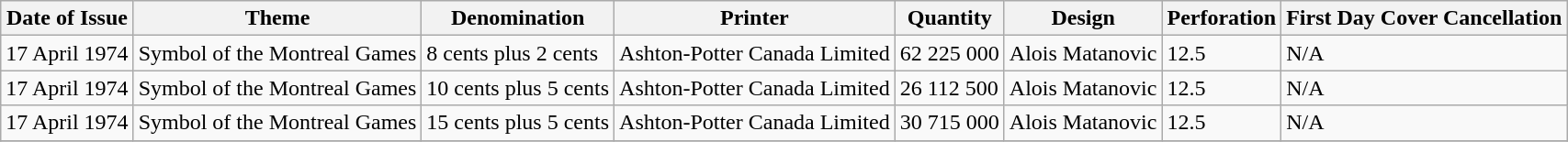<table class="wikitable sortable">
<tr>
<th>Date of Issue</th>
<th>Theme</th>
<th>Denomination</th>
<th>Printer</th>
<th>Quantity</th>
<th>Design</th>
<th>Perforation</th>
<th>First Day Cover Cancellation</th>
</tr>
<tr>
<td>17 April 1974</td>
<td>Symbol of the Montreal Games</td>
<td>8 cents plus 2 cents</td>
<td>Ashton-Potter Canada Limited</td>
<td>62 225 000</td>
<td>Alois Matanovic</td>
<td>12.5</td>
<td>N/A</td>
</tr>
<tr>
<td>17 April 1974</td>
<td>Symbol of the Montreal Games</td>
<td>10 cents plus 5 cents</td>
<td>Ashton-Potter Canada Limited</td>
<td>26 112 500</td>
<td>Alois Matanovic</td>
<td>12.5</td>
<td>N/A</td>
</tr>
<tr>
<td>17 April 1974</td>
<td>Symbol of the Montreal Games</td>
<td>15 cents plus 5 cents</td>
<td>Ashton-Potter Canada Limited</td>
<td>30 715 000</td>
<td>Alois Matanovic</td>
<td>12.5</td>
<td>N/A</td>
</tr>
<tr>
</tr>
</table>
